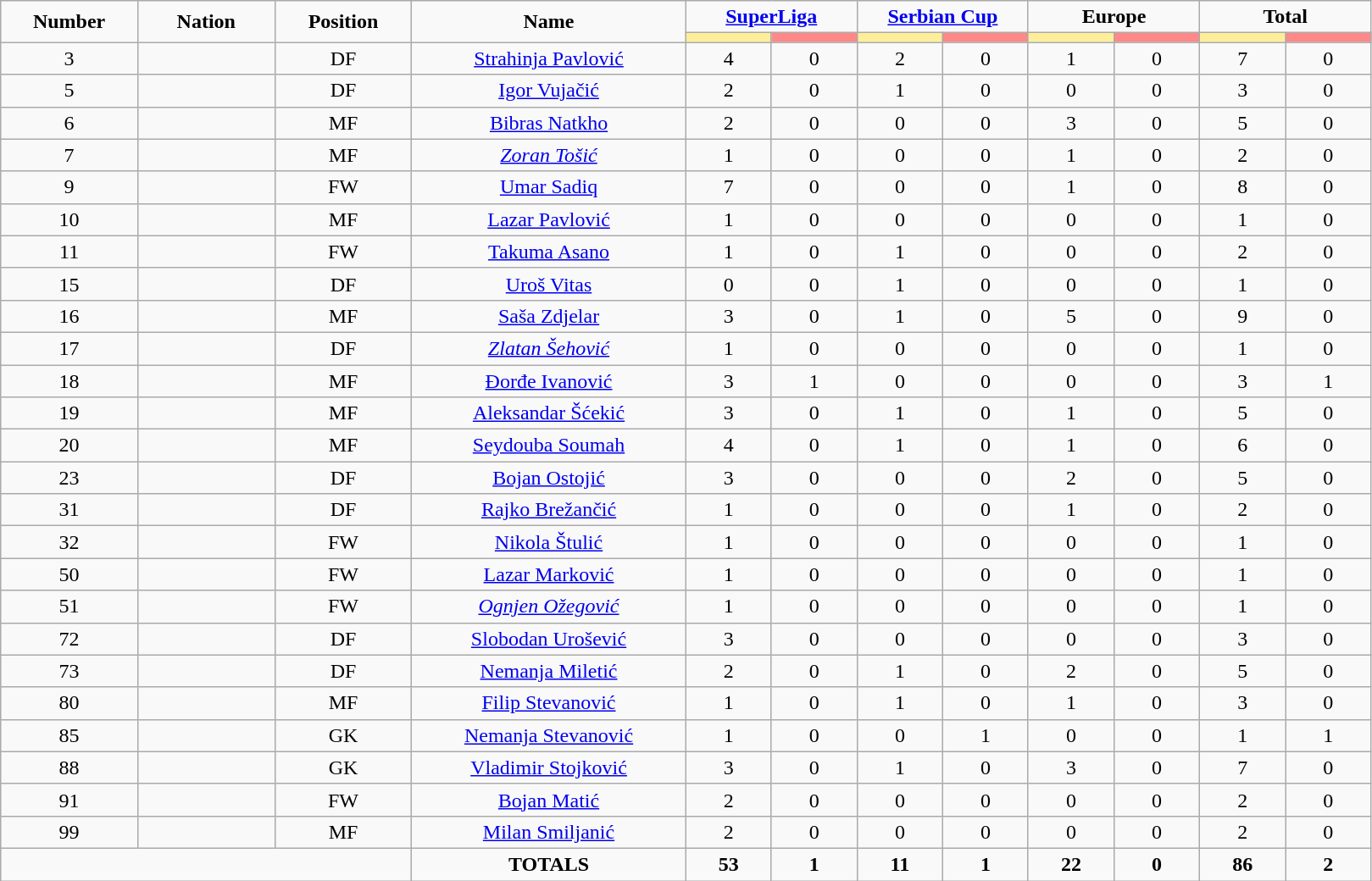<table class="wikitable" style="font-size: 100%; text-align: center;">
<tr>
<td rowspan="2" width="10%" align="center"><strong>Number</strong></td>
<td rowspan="2" width="10%" align="center"><strong>Nation</strong></td>
<td rowspan="2" width="10%" align="center"><strong>Position</strong></td>
<td rowspan="2" width="20%" align="center"><strong>Name</strong></td>
<td colspan="2" align="center"><strong><a href='#'>SuperLiga</a></strong></td>
<td colspan="2" align="center"><strong><a href='#'>Serbian Cup</a></strong></td>
<td colspan="2" align="center"><strong>Europe</strong></td>
<td colspan="2" align="center"><strong>Total</strong></td>
</tr>
<tr>
<th width=60 style="background: #FFEE99"></th>
<th width=60 style="background: #FF8888"></th>
<th width=60 style="background: #FFEE99"></th>
<th width=60 style="background: #FF8888"></th>
<th width=60 style="background: #FFEE99"></th>
<th width=60 style="background: #FF8888"></th>
<th width=60 style="background: #FFEE99"></th>
<th width=60 style="background: #FF8888"></th>
</tr>
<tr>
<td>3</td>
<td></td>
<td>DF</td>
<td><a href='#'>Strahinja Pavlović</a></td>
<td>4</td>
<td>0</td>
<td>2</td>
<td>0</td>
<td>1</td>
<td>0</td>
<td>7</td>
<td>0</td>
</tr>
<tr>
<td>5</td>
<td></td>
<td>DF</td>
<td><a href='#'>Igor Vujačić</a></td>
<td>2</td>
<td>0</td>
<td>1</td>
<td>0</td>
<td>0</td>
<td>0</td>
<td>3</td>
<td>0</td>
</tr>
<tr>
<td>6</td>
<td></td>
<td>MF</td>
<td><a href='#'>Bibras Natkho</a></td>
<td>2</td>
<td>0</td>
<td>0</td>
<td>0</td>
<td>3</td>
<td>0</td>
<td>5</td>
<td>0</td>
</tr>
<tr>
<td>7</td>
<td></td>
<td>MF</td>
<td><em><a href='#'>Zoran Tošić</a></em></td>
<td>1</td>
<td>0</td>
<td>0</td>
<td>0</td>
<td>1</td>
<td>0</td>
<td>2</td>
<td>0</td>
</tr>
<tr>
<td>9</td>
<td></td>
<td>FW</td>
<td><a href='#'>Umar Sadiq</a></td>
<td>7</td>
<td>0</td>
<td>0</td>
<td>0</td>
<td>1</td>
<td>0</td>
<td>8</td>
<td>0</td>
</tr>
<tr>
<td>10</td>
<td></td>
<td>MF</td>
<td><a href='#'>Lazar Pavlović</a></td>
<td>1</td>
<td>0</td>
<td>0</td>
<td>0</td>
<td>0</td>
<td>0</td>
<td>1</td>
<td>0</td>
</tr>
<tr>
<td>11</td>
<td></td>
<td>FW</td>
<td><a href='#'>Takuma Asano</a></td>
<td>1</td>
<td>0</td>
<td>1</td>
<td>0</td>
<td>0</td>
<td>0</td>
<td>2</td>
<td>0</td>
</tr>
<tr>
<td>15</td>
<td></td>
<td>DF</td>
<td><a href='#'>Uroš Vitas</a></td>
<td>0</td>
<td>0</td>
<td>1</td>
<td>0</td>
<td>0</td>
<td>0</td>
<td>1</td>
<td>0</td>
</tr>
<tr>
<td>16</td>
<td></td>
<td>MF</td>
<td><a href='#'>Saša Zdjelar</a></td>
<td>3</td>
<td>0</td>
<td>1</td>
<td>0</td>
<td>5</td>
<td>0</td>
<td>9</td>
<td>0</td>
</tr>
<tr>
<td>17</td>
<td></td>
<td>DF</td>
<td><em><a href='#'>Zlatan Šehović</a></em></td>
<td>1</td>
<td>0</td>
<td>0</td>
<td>0</td>
<td>0</td>
<td>0</td>
<td>1</td>
<td>0</td>
</tr>
<tr>
<td>18</td>
<td></td>
<td>MF</td>
<td><a href='#'>Đorđe Ivanović</a></td>
<td>3</td>
<td>1</td>
<td>0</td>
<td>0</td>
<td>0</td>
<td>0</td>
<td>3</td>
<td>1</td>
</tr>
<tr>
<td>19</td>
<td></td>
<td>MF</td>
<td><a href='#'>Aleksandar Šćekić</a></td>
<td>3</td>
<td>0</td>
<td>1</td>
<td>0</td>
<td>1</td>
<td>0</td>
<td>5</td>
<td>0</td>
</tr>
<tr>
<td>20</td>
<td></td>
<td>MF</td>
<td><a href='#'>Seydouba Soumah</a></td>
<td>4</td>
<td>0</td>
<td>1</td>
<td>0</td>
<td>1</td>
<td>0</td>
<td>6</td>
<td>0</td>
</tr>
<tr>
<td>23</td>
<td></td>
<td>DF</td>
<td><a href='#'>Bojan Ostojić</a></td>
<td>3</td>
<td>0</td>
<td>0</td>
<td>0</td>
<td>2</td>
<td>0</td>
<td>5</td>
<td>0</td>
</tr>
<tr>
<td>31</td>
<td></td>
<td>DF</td>
<td><a href='#'>Rajko Brežančić</a></td>
<td>1</td>
<td>0</td>
<td>0</td>
<td>0</td>
<td>1</td>
<td>0</td>
<td>2</td>
<td>0</td>
</tr>
<tr>
<td>32</td>
<td></td>
<td>FW</td>
<td><a href='#'>Nikola Štulić</a></td>
<td>1</td>
<td>0</td>
<td>0</td>
<td>0</td>
<td>0</td>
<td>0</td>
<td>1</td>
<td>0</td>
</tr>
<tr>
<td>50</td>
<td></td>
<td>FW</td>
<td><a href='#'>Lazar Marković</a></td>
<td>1</td>
<td>0</td>
<td>0</td>
<td>0</td>
<td>0</td>
<td>0</td>
<td>1</td>
<td>0</td>
</tr>
<tr>
<td>51</td>
<td></td>
<td>FW</td>
<td><em><a href='#'>Ognjen Ožegović</a></em></td>
<td>1</td>
<td>0</td>
<td>0</td>
<td>0</td>
<td>0</td>
<td>0</td>
<td>1</td>
<td>0</td>
</tr>
<tr>
<td>72</td>
<td></td>
<td>DF</td>
<td><a href='#'>Slobodan Urošević</a></td>
<td>3</td>
<td>0</td>
<td>0</td>
<td>0</td>
<td>0</td>
<td>0</td>
<td>3</td>
<td>0</td>
</tr>
<tr>
<td>73</td>
<td></td>
<td>DF</td>
<td><a href='#'>Nemanja Miletić</a></td>
<td>2</td>
<td>0</td>
<td>1</td>
<td>0</td>
<td>2</td>
<td>0</td>
<td>5</td>
<td>0</td>
</tr>
<tr>
<td>80</td>
<td></td>
<td>MF</td>
<td><a href='#'>Filip Stevanović</a></td>
<td>1</td>
<td>0</td>
<td>1</td>
<td>0</td>
<td>1</td>
<td>0</td>
<td>3</td>
<td>0</td>
</tr>
<tr>
<td>85</td>
<td></td>
<td>GK</td>
<td><a href='#'>Nemanja Stevanović</a></td>
<td>1</td>
<td>0</td>
<td>0</td>
<td>1</td>
<td>0</td>
<td>0</td>
<td>1</td>
<td>1</td>
</tr>
<tr>
<td>88</td>
<td></td>
<td>GK</td>
<td><a href='#'>Vladimir Stojković</a></td>
<td>3</td>
<td>0</td>
<td>1</td>
<td>0</td>
<td>3</td>
<td>0</td>
<td>7</td>
<td>0</td>
</tr>
<tr>
<td>91</td>
<td></td>
<td>FW</td>
<td><a href='#'>Bojan Matić</a></td>
<td>2</td>
<td>0</td>
<td>0</td>
<td>0</td>
<td>0</td>
<td>0</td>
<td>2</td>
<td>0</td>
</tr>
<tr>
<td>99</td>
<td></td>
<td>MF</td>
<td><a href='#'>Milan Smiljanić</a></td>
<td>2</td>
<td>0</td>
<td>0</td>
<td>0</td>
<td>0</td>
<td>0</td>
<td>2</td>
<td>0</td>
</tr>
<tr>
<td colspan="3"></td>
<td><strong>TOTALS</strong></td>
<td><strong>53</strong></td>
<td><strong>1</strong></td>
<td><strong>11</strong></td>
<td><strong>1</strong></td>
<td><strong>22</strong></td>
<td><strong>0</strong></td>
<td><strong>86</strong></td>
<td><strong>2</strong></td>
</tr>
</table>
